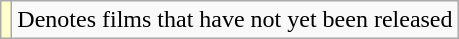<table class="wikitable sortable">
<tr>
<td style="background:#ffc;"></td>
<td>Denotes films that have not yet been released</td>
</tr>
</table>
